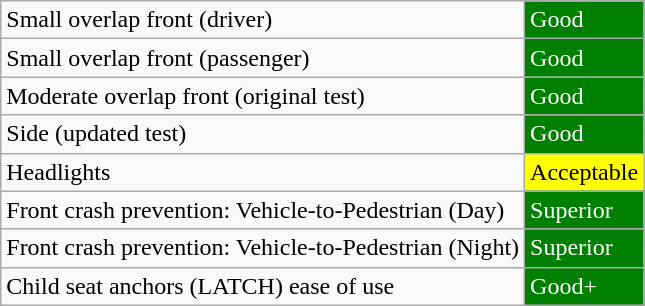<table class="wikitable">
<tr>
<td>Small overlap front (driver)</td>
<td style="color:white;background: green">Good</td>
</tr>
<tr>
<td>Small overlap front (passenger)</td>
<td style="color:white;background: green">Good</td>
</tr>
<tr>
<td>Moderate overlap front (original test)</td>
<td style="color:white;background: green">Good</td>
</tr>
<tr>
<td>Side (updated test)</td>
<td style="color:white;background: green">Good</td>
</tr>
<tr>
<td>Headlights</td>
<td style="color:black;background: yellow">Acceptable</td>
</tr>
<tr>
<td>Front crash prevention: Vehicle-to-Pedestrian (Day)</td>
<td style="color:white;background: green">Superior</td>
</tr>
<tr>
<td>Front crash prevention: Vehicle-to-Pedestrian (Night)</td>
<td style="color:white;background: green">Superior</td>
</tr>
<tr>
<td>Child seat anchors (LATCH) ease of use</td>
<td style="color:white;background: green">Good+</td>
</tr>
</table>
